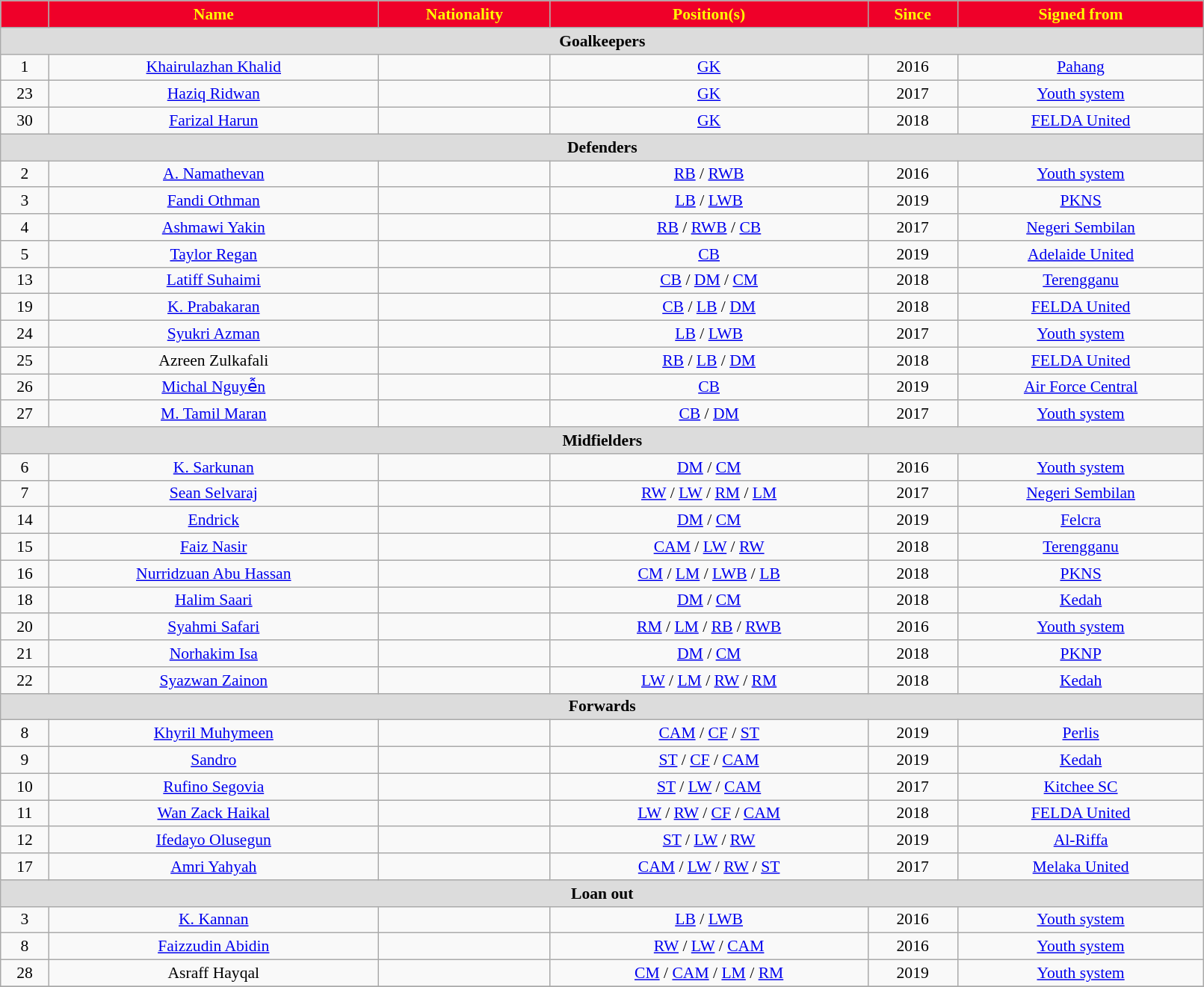<table class="wikitable" style="text-align:center; font-size:90%; width:85%;">
<tr>
<th style="background:#EF0029; color:yellow; text-align:center;"></th>
<th style="background:#EF0029; color:yellow; text-align:center;">Name</th>
<th style="background:#EF0029; color:yellow; text-align:center;">Nationality</th>
<th style="background:#EF0029; color:yellow; text-align:center;">Position(s)</th>
<th style="background:#EF0029; color:yellow; text-align:center;">Since</th>
<th style="background:#EF0029; color:yellow; text-align:center;">Signed from</th>
</tr>
<tr>
<th colspan="9" style="background:#dcdcdc; text-align:center;">Goalkeepers</th>
</tr>
<tr>
<td>1</td>
<td><a href='#'>Khairulazhan Khalid</a></td>
<td></td>
<td><a href='#'>GK</a></td>
<td>2016</td>
<td><a href='#'>Pahang</a></td>
</tr>
<tr>
<td>23</td>
<td><a href='#'>Haziq Ridwan</a></td>
<td></td>
<td><a href='#'>GK</a></td>
<td>2017</td>
<td><a href='#'>Youth system</a></td>
</tr>
<tr>
<td>30</td>
<td><a href='#'>Farizal Harun</a></td>
<td></td>
<td><a href='#'>GK</a></td>
<td>2018</td>
<td><a href='#'>FELDA United</a></td>
</tr>
<tr>
<th colspan="9" style="background:#dcdcdc; text-align:center;">Defenders</th>
</tr>
<tr>
<td>2</td>
<td><a href='#'>A. Namathevan</a></td>
<td></td>
<td><a href='#'>RB</a> / <a href='#'>RWB</a></td>
<td>2016</td>
<td><a href='#'>Youth system</a></td>
</tr>
<tr>
<td>3</td>
<td><a href='#'>Fandi Othman</a></td>
<td></td>
<td><a href='#'>LB</a> / <a href='#'>LWB</a></td>
<td>2019</td>
<td><a href='#'>PKNS</a></td>
</tr>
<tr>
<td>4</td>
<td><a href='#'>Ashmawi Yakin</a></td>
<td></td>
<td><a href='#'>RB</a> / <a href='#'>RWB</a> / <a href='#'>CB</a></td>
<td>2017</td>
<td><a href='#'>Negeri Sembilan</a></td>
</tr>
<tr>
<td>5</td>
<td><a href='#'>Taylor Regan</a></td>
<td></td>
<td><a href='#'>CB</a></td>
<td>2019</td>
<td> <a href='#'>Adelaide United</a></td>
</tr>
<tr>
<td>13</td>
<td><a href='#'>Latiff Suhaimi</a></td>
<td></td>
<td><a href='#'>CB</a> / <a href='#'>DM</a> / <a href='#'>CM</a></td>
<td>2018</td>
<td><a href='#'>Terengganu</a></td>
</tr>
<tr>
<td>19</td>
<td><a href='#'>K. Prabakaran</a></td>
<td></td>
<td><a href='#'>CB</a> / <a href='#'>LB</a> / <a href='#'>DM</a></td>
<td>2018</td>
<td><a href='#'>FELDA United</a></td>
</tr>
<tr>
<td>24</td>
<td><a href='#'>Syukri Azman</a></td>
<td></td>
<td><a href='#'>LB</a> / <a href='#'>LWB</a></td>
<td>2017</td>
<td><a href='#'>Youth system</a></td>
</tr>
<tr>
<td>25</td>
<td>Azreen Zulkafali</td>
<td></td>
<td><a href='#'>RB</a> / <a href='#'>LB</a> / <a href='#'>DM</a></td>
<td>2018</td>
<td><a href='#'>FELDA United</a></td>
</tr>
<tr>
<td>26</td>
<td><a href='#'>Michal Nguyễn</a></td>
<td> </td>
<td><a href='#'>CB</a></td>
<td>2019</td>
<td> <a href='#'>Air Force Central</a></td>
</tr>
<tr>
<td>27</td>
<td><a href='#'>M. Tamil Maran</a></td>
<td></td>
<td><a href='#'>CB</a> / <a href='#'>DM</a></td>
<td>2017</td>
<td><a href='#'>Youth system</a></td>
</tr>
<tr>
<th colspan="9" style="background:#dcdcdc; text-align:center;">Midfielders</th>
</tr>
<tr>
<td>6</td>
<td><a href='#'>K. Sarkunan</a></td>
<td></td>
<td><a href='#'>DM</a> / <a href='#'>CM</a></td>
<td>2016</td>
<td><a href='#'>Youth system</a></td>
</tr>
<tr>
<td>7</td>
<td><a href='#'>Sean Selvaraj</a></td>
<td></td>
<td><a href='#'>RW</a> / <a href='#'>LW</a> / <a href='#'>RM</a> / <a href='#'>LM</a></td>
<td>2017</td>
<td><a href='#'>Negeri Sembilan</a></td>
</tr>
<tr>
<td>14</td>
<td><a href='#'>Endrick</a></td>
<td></td>
<td><a href='#'>DM</a> / <a href='#'>CM</a></td>
<td>2019</td>
<td><a href='#'>Felcra</a></td>
</tr>
<tr>
<td>15</td>
<td><a href='#'>Faiz Nasir</a></td>
<td></td>
<td><a href='#'>CAM</a> / <a href='#'>LW</a> / <a href='#'>RW</a></td>
<td>2018</td>
<td><a href='#'>Terengganu</a></td>
</tr>
<tr>
<td>16</td>
<td><a href='#'>Nurridzuan Abu Hassan</a></td>
<td></td>
<td><a href='#'>CM</a> / <a href='#'>LM</a> / <a href='#'>LWB</a> / <a href='#'>LB</a></td>
<td>2018</td>
<td><a href='#'>PKNS</a></td>
</tr>
<tr>
<td>18</td>
<td><a href='#'>Halim Saari</a></td>
<td></td>
<td><a href='#'>DM</a> / <a href='#'>CM</a></td>
<td>2018</td>
<td><a href='#'>Kedah</a></td>
</tr>
<tr>
<td>20</td>
<td><a href='#'>Syahmi Safari</a></td>
<td></td>
<td><a href='#'>RM</a> / <a href='#'>LM</a> / <a href='#'>RB</a> / <a href='#'>RWB</a></td>
<td>2016</td>
<td><a href='#'>Youth system</a></td>
</tr>
<tr>
<td>21</td>
<td><a href='#'>Norhakim Isa</a></td>
<td></td>
<td><a href='#'>DM</a> / <a href='#'>CM</a></td>
<td>2018</td>
<td><a href='#'>PKNP</a></td>
</tr>
<tr>
<td>22</td>
<td><a href='#'>Syazwan Zainon</a></td>
<td></td>
<td><a href='#'>LW</a> / <a href='#'>LM</a> / <a href='#'>RW</a> / <a href='#'>RM</a></td>
<td>2018</td>
<td><a href='#'>Kedah</a></td>
</tr>
<tr>
<th colspan="9" style="background:#dcdcdc; text-align:center;">Forwards</th>
</tr>
<tr>
<td>8</td>
<td><a href='#'>Khyril Muhymeen</a></td>
<td></td>
<td><a href='#'>CAM</a> / <a href='#'>CF</a> / <a href='#'>ST</a></td>
<td>2019</td>
<td><a href='#'>Perlis</a></td>
</tr>
<tr>
<td>9</td>
<td><a href='#'>Sandro</a></td>
<td></td>
<td><a href='#'>ST</a> / <a href='#'>CF</a> / <a href='#'>CAM</a></td>
<td>2019</td>
<td><a href='#'>Kedah</a></td>
</tr>
<tr>
<td>10</td>
<td><a href='#'>Rufino Segovia</a></td>
<td></td>
<td><a href='#'>ST</a> / <a href='#'>LW</a> / <a href='#'>CAM</a></td>
<td>2017</td>
<td> <a href='#'>Kitchee SC</a></td>
</tr>
<tr>
<td>11</td>
<td><a href='#'>Wan Zack Haikal</a></td>
<td></td>
<td><a href='#'>LW</a> / <a href='#'>RW</a> / <a href='#'>CF</a> / <a href='#'>CAM</a></td>
<td>2018</td>
<td><a href='#'>FELDA United</a></td>
</tr>
<tr>
<td>12</td>
<td><a href='#'>Ifedayo Olusegun</a></td>
<td></td>
<td><a href='#'>ST</a> /   <a href='#'>LW</a> / <a href='#'>RW</a></td>
<td>2019</td>
<td> <a href='#'>Al-Riffa</a></td>
</tr>
<tr>
<td>17</td>
<td><a href='#'>Amri Yahyah</a></td>
<td></td>
<td><a href='#'>CAM</a> / <a href='#'>LW</a> / <a href='#'>RW</a> / <a href='#'>ST</a></td>
<td>2017</td>
<td><a href='#'>Melaka United</a></td>
</tr>
<tr>
<th colspan="9" style="background:#dcdcdc; text-align:center;">Loan out</th>
</tr>
<tr>
<td>3</td>
<td><a href='#'>K. Kannan</a></td>
<td></td>
<td><a href='#'>LB</a> / <a href='#'>LWB</a></td>
<td>2016</td>
<td><a href='#'>Youth system</a></td>
</tr>
<tr>
<td>8</td>
<td><a href='#'>Faizzudin Abidin</a></td>
<td></td>
<td><a href='#'>RW</a> / <a href='#'>LW</a> / <a href='#'>CAM</a></td>
<td>2016</td>
<td><a href='#'>Youth system</a></td>
</tr>
<tr>
<td>28</td>
<td>Asraff Hayqal</td>
<td></td>
<td><a href='#'>CM</a> / <a href='#'>CAM</a> / <a href='#'>LM</a> / <a href='#'>RM</a></td>
<td>2019</td>
<td><a href='#'>Youth system</a></td>
</tr>
<tr>
</tr>
</table>
